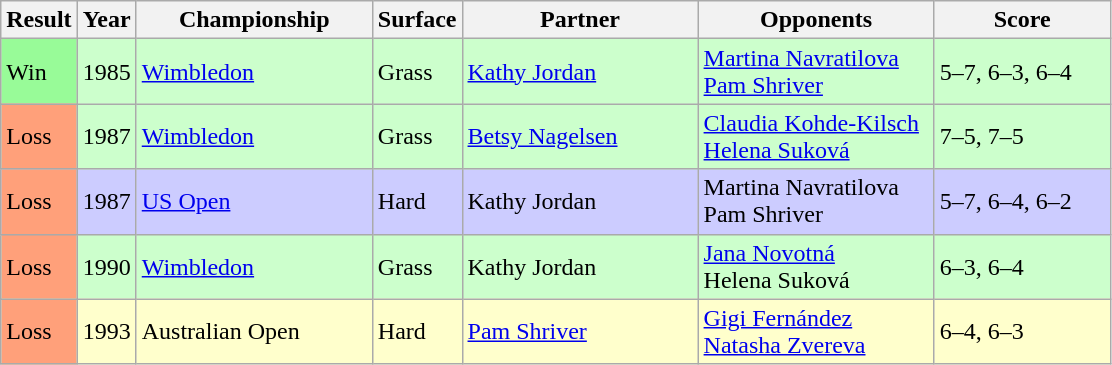<table class="sortable wikitable">
<tr>
<th>Result</th>
<th>Year</th>
<th style="width:150px">Championship</th>
<th style="width:50px">Surface</th>
<th style="width:150px">Partner</th>
<th style="width:150px">Opponents</th>
<th style="width:110px" class="unsortable">Score</th>
</tr>
<tr style="background:#ccffcc;">
<td style="background:#98fb98;">Win</td>
<td>1985</td>
<td><a href='#'>Wimbledon</a></td>
<td>Grass</td>
<td> <a href='#'>Kathy Jordan</a></td>
<td> <a href='#'>Martina Navratilova</a><br> <a href='#'>Pam Shriver</a></td>
<td>5–7, 6–3, 6–4</td>
</tr>
<tr style="background:#ccffcc;">
<td style="background:#ffa07a;">Loss</td>
<td>1987</td>
<td><a href='#'>Wimbledon</a></td>
<td>Grass</td>
<td> <a href='#'>Betsy Nagelsen</a></td>
<td> <a href='#'>Claudia Kohde-Kilsch</a><br> <a href='#'>Helena Suková</a></td>
<td>7–5, 7–5</td>
</tr>
<tr style="background:#ccccff;">
<td style="background:#ffa07a;">Loss</td>
<td>1987</td>
<td><a href='#'>US Open</a></td>
<td>Hard</td>
<td> Kathy Jordan</td>
<td> Martina Navratilova<br> Pam Shriver</td>
<td>5–7, 6–4, 6–2</td>
</tr>
<tr style="background:#ccffcc;">
<td style="background:#ffa07a;">Loss</td>
<td>1990</td>
<td><a href='#'>Wimbledon</a></td>
<td>Grass</td>
<td> Kathy Jordan</td>
<td> <a href='#'>Jana Novotná</a><br> Helena Suková</td>
<td>6–3, 6–4</td>
</tr>
<tr bgcolor="#FFFFCC">
<td style="background:#ffa07a;">Loss</td>
<td>1993</td>
<td>Australian Open</td>
<td>Hard</td>
<td> <a href='#'>Pam Shriver</a></td>
<td> <a href='#'>Gigi Fernández</a><br> <a href='#'>Natasha Zvereva</a></td>
<td>6–4, 6–3</td>
</tr>
</table>
